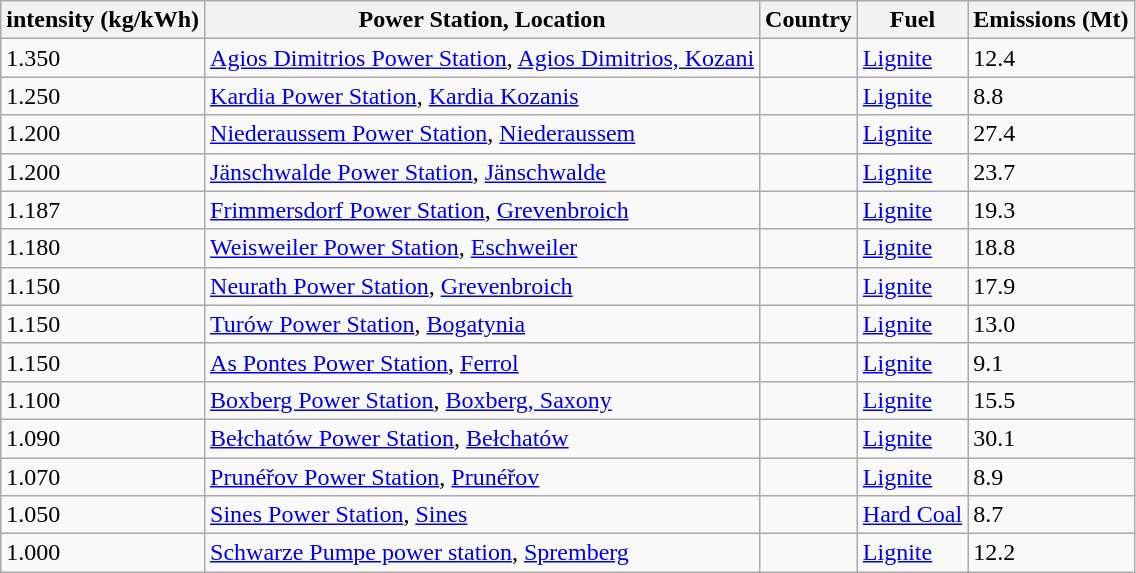<table class="wikitable sortable">
<tr>
<th> intensity (kg/kWh)</th>
<th>Power Station, Location</th>
<th>Country</th>
<th>Fuel</th>
<th>Emissions (Mt)</th>
</tr>
<tr>
<td>1.350</td>
<td><a href='#'>Agios Dimitrios Power Station</a>, <a href='#'>Agios Dimitrios, Kozani</a></td>
<td></td>
<td><a href='#'>Lignite</a></td>
<td>12.4</td>
</tr>
<tr>
<td>1.250</td>
<td><a href='#'>Kardia Power Station</a>, <a href='#'>Kardia Kozanis</a></td>
<td></td>
<td><a href='#'>Lignite</a></td>
<td>8.8</td>
</tr>
<tr>
<td>1.200</td>
<td><a href='#'>Niederaussem Power Station</a>, <a href='#'>Niederaussem</a></td>
<td></td>
<td><a href='#'>Lignite</a></td>
<td>27.4</td>
</tr>
<tr>
<td>1.200</td>
<td><a href='#'>Jänschwalde Power Station</a>, <a href='#'>Jänschwalde</a></td>
<td></td>
<td><a href='#'>Lignite</a></td>
<td>23.7</td>
</tr>
<tr>
<td>1.187</td>
<td><a href='#'>Frimmersdorf Power Station</a>, <a href='#'>Grevenbroich</a></td>
<td></td>
<td><a href='#'>Lignite</a></td>
<td>19.3</td>
</tr>
<tr>
<td>1.180</td>
<td><a href='#'>Weisweiler Power Station</a>, <a href='#'>Eschweiler</a></td>
<td></td>
<td><a href='#'>Lignite</a></td>
<td>18.8</td>
</tr>
<tr>
<td>1.150</td>
<td><a href='#'>Neurath Power Station</a>, <a href='#'>Grevenbroich</a></td>
<td></td>
<td><a href='#'>Lignite</a></td>
<td>17.9</td>
</tr>
<tr>
<td>1.150</td>
<td><a href='#'>Turów Power Station</a>, <a href='#'>Bogatynia</a></td>
<td></td>
<td><a href='#'>Lignite</a></td>
<td>13.0</td>
</tr>
<tr>
<td>1.150</td>
<td><a href='#'>As Pontes Power Station</a>, <a href='#'>Ferrol</a></td>
<td></td>
<td><a href='#'>Lignite</a></td>
<td>9.1</td>
</tr>
<tr>
<td>1.100</td>
<td><a href='#'>Boxberg Power Station</a>, <a href='#'>Boxberg, Saxony</a></td>
<td></td>
<td><a href='#'>Lignite</a></td>
<td>15.5</td>
</tr>
<tr>
<td>1.090</td>
<td><a href='#'>Bełchatów Power Station</a>, <a href='#'>Bełchatów</a></td>
<td></td>
<td><a href='#'>Lignite</a></td>
<td>30.1</td>
</tr>
<tr>
<td>1.070</td>
<td><a href='#'>Prunéřov Power Station</a>, <a href='#'>Prunéřov</a></td>
<td></td>
<td><a href='#'>Lignite</a></td>
<td>8.9</td>
</tr>
<tr>
<td>1.050</td>
<td><a href='#'>Sines Power Station</a>, <a href='#'>Sines</a></td>
<td></td>
<td><a href='#'>Hard Coal</a></td>
<td>8.7</td>
</tr>
<tr>
<td>1.000</td>
<td><a href='#'>Schwarze Pumpe power station</a>, <a href='#'>Spremberg</a></td>
<td></td>
<td><a href='#'>Lignite</a></td>
<td>12.2</td>
</tr>
</table>
